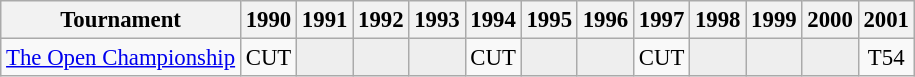<table class="wikitable" style="font-size:95%;text-align:center;">
<tr>
<th>Tournament</th>
<th>1990</th>
<th>1991</th>
<th>1992</th>
<th>1993</th>
<th>1994</th>
<th>1995</th>
<th>1996</th>
<th>1997</th>
<th>1998</th>
<th>1999</th>
<th>2000</th>
<th>2001</th>
</tr>
<tr>
<td align=left><a href='#'>The Open Championship</a></td>
<td>CUT</td>
<td style="background:#eeeeee;"></td>
<td style="background:#eeeeee;"></td>
<td style="background:#eeeeee;"></td>
<td>CUT</td>
<td style="background:#eeeeee;"></td>
<td style="background:#eeeeee;"></td>
<td>CUT</td>
<td style="background:#eeeeee;"></td>
<td style="background:#eeeeee;"></td>
<td style="background:#eeeeee;"></td>
<td>T54</td>
</tr>
</table>
